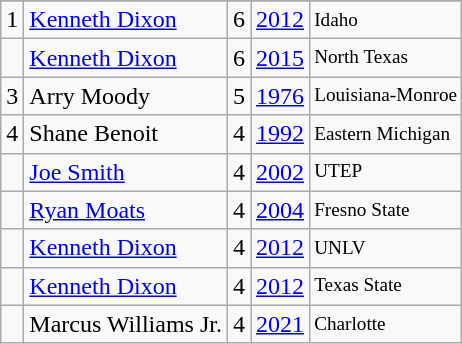<table class="wikitable">
<tr>
</tr>
<tr>
<td>1</td>
<td><a href='#'>Kenneth Dixon</a></td>
<td>6</td>
<td><a href='#'>2012</a></td>
<td style="font-size:80%;">Idaho</td>
</tr>
<tr>
<td></td>
<td><a href='#'>Kenneth Dixon</a></td>
<td>6</td>
<td><a href='#'>2015</a></td>
<td style="font-size:80%;">North Texas</td>
</tr>
<tr>
<td>3</td>
<td>Arry Moody</td>
<td>5</td>
<td><a href='#'>1976</a></td>
<td style="font-size:80%;">Louisiana-Monroe</td>
</tr>
<tr>
<td>4</td>
<td>Shane Benoit</td>
<td>4</td>
<td><a href='#'>1992</a></td>
<td style="font-size:80%;">Eastern Michigan</td>
</tr>
<tr>
<td></td>
<td><a href='#'>Joe Smith</a></td>
<td>4</td>
<td><a href='#'>2002</a></td>
<td style="font-size:80%;">UTEP</td>
</tr>
<tr>
<td></td>
<td><a href='#'>Ryan Moats</a></td>
<td>4</td>
<td><a href='#'>2004</a></td>
<td style="font-size:80%;">Fresno State</td>
</tr>
<tr>
<td></td>
<td><a href='#'>Kenneth Dixon</a></td>
<td>4</td>
<td><a href='#'>2012</a></td>
<td style="font-size:80%;">UNLV</td>
</tr>
<tr>
<td></td>
<td><a href='#'>Kenneth Dixon</a></td>
<td>4</td>
<td><a href='#'>2012</a></td>
<td style="font-size:80%;">Texas State</td>
</tr>
<tr>
<td></td>
<td>Marcus Williams Jr.</td>
<td>4</td>
<td><a href='#'>2021</a></td>
<td style="font-size:80%;">Charlotte</td>
</tr>
</table>
